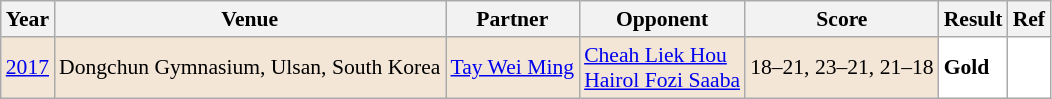<table class="sortable wikitable" style="font-size: 90%;">
<tr>
<th>Year</th>
<th>Venue</th>
<th>Partner</th>
<th>Opponent</th>
<th>Score</th>
<th>Result</th>
<th>Ref</th>
</tr>
<tr style="background:#F3E6D7">
<td align="center"><a href='#'>2017</a></td>
<td align="left">Dongchun Gymnasium, Ulsan, South Korea</td>
<td align="left"> <a href='#'>Tay Wei Ming</a></td>
<td align="left"> <a href='#'>Cheah Liek Hou</a><br> <a href='#'>Hairol Fozi Saaba</a></td>
<td align="left">18–21, 23–21, 21–18</td>
<td style="text-align:left; background:white"> <strong>Gold</strong></td>
<td style="text-align:center; background:white"></td>
</tr>
</table>
